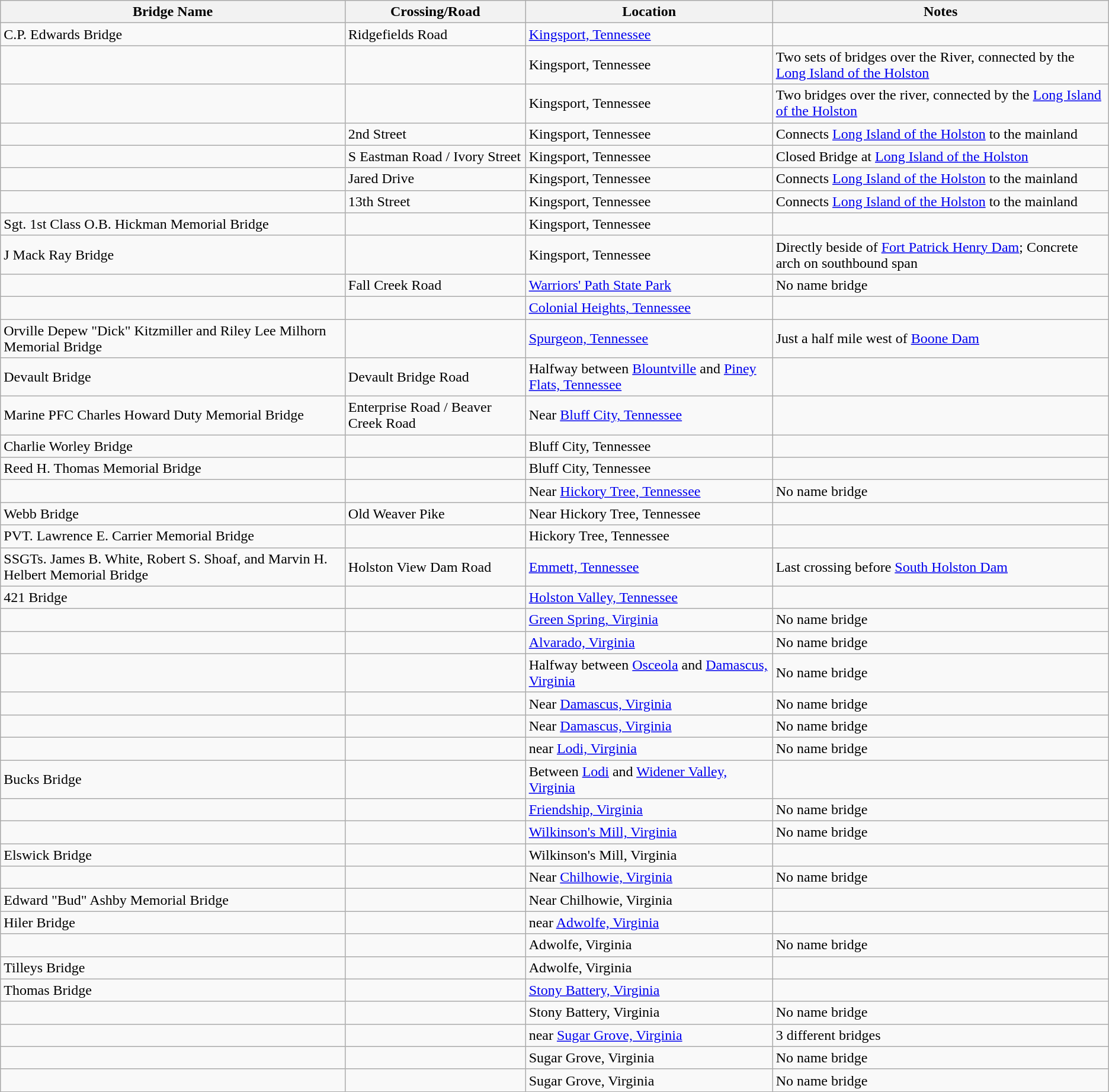<table class="wikitable">
<tr>
<th>Bridge Name</th>
<th>Crossing/Road</th>
<th>Location</th>
<th>Notes</th>
</tr>
<tr>
<td>C.P. Edwards Bridge</td>
<td>Ridgefields Road</td>
<td><a href='#'>Kingsport, Tennessee</a></td>
<td></td>
</tr>
<tr>
<td></td>
<td></td>
<td>Kingsport, Tennessee</td>
<td>Two sets of bridges over the River, connected by the <a href='#'>Long Island of the Holston</a></td>
</tr>
<tr>
<td></td>
<td></td>
<td>Kingsport, Tennessee</td>
<td>Two bridges over the river, connected by the <a href='#'>Long Island of the Holston</a></td>
</tr>
<tr>
<td></td>
<td>2nd Street</td>
<td>Kingsport, Tennessee</td>
<td>Connects <a href='#'>Long Island of the Holston</a> to the mainland</td>
</tr>
<tr>
<td></td>
<td>S Eastman Road / Ivory Street</td>
<td>Kingsport, Tennessee</td>
<td>Closed Bridge at <a href='#'>Long Island of the Holston</a></td>
</tr>
<tr>
<td></td>
<td>Jared Drive</td>
<td>Kingsport, Tennessee</td>
<td>Connects <a href='#'>Long Island of the Holston</a> to the mainland</td>
</tr>
<tr>
<td></td>
<td>13th Street</td>
<td>Kingsport, Tennessee</td>
<td>Connects <a href='#'>Long Island of the Holston</a> to the mainland</td>
</tr>
<tr>
<td>Sgt. 1st Class O.B. Hickman Memorial Bridge</td>
<td></td>
<td>Kingsport, Tennessee</td>
<td></td>
</tr>
<tr>
<td>J Mack Ray Bridge</td>
<td></td>
<td>Kingsport, Tennessee</td>
<td>Directly beside of <a href='#'>Fort Patrick Henry Dam</a>; Concrete arch on southbound span</td>
</tr>
<tr>
<td></td>
<td>Fall Creek Road</td>
<td><a href='#'>Warriors' Path State Park</a></td>
<td>No name bridge</td>
</tr>
<tr>
<td></td>
<td></td>
<td><a href='#'>Colonial Heights, Tennessee</a></td>
<td></td>
</tr>
<tr>
<td>Orville Depew "Dick" Kitzmiller and Riley Lee Milhorn Memorial Bridge</td>
<td></td>
<td><a href='#'>Spurgeon, Tennessee</a></td>
<td>Just a half mile west of <a href='#'>Boone Dam</a></td>
</tr>
<tr>
<td>Devault Bridge</td>
<td>Devault Bridge Road</td>
<td>Halfway between <a href='#'>Blountville</a> and <a href='#'>Piney Flats, Tennessee</a></td>
<td></td>
</tr>
<tr>
<td>Marine PFC Charles Howard Duty Memorial Bridge</td>
<td>Enterprise Road / Beaver Creek Road</td>
<td>Near <a href='#'>Bluff City, Tennessee</a></td>
</tr>
<tr>
<td>Charlie Worley Bridge</td>
<td></td>
<td>Bluff City, Tennessee</td>
<td></td>
</tr>
<tr>
<td>Reed H. Thomas Memorial Bridge</td>
<td></td>
<td>Bluff City, Tennessee</td>
<td></td>
</tr>
<tr>
<td></td>
<td></td>
<td>Near <a href='#'>Hickory Tree, Tennessee</a></td>
<td>No name bridge</td>
</tr>
<tr>
<td>Webb Bridge</td>
<td>Old Weaver Pike</td>
<td>Near Hickory Tree, Tennessee</td>
<td></td>
</tr>
<tr>
<td>PVT. Lawrence E. Carrier Memorial Bridge</td>
<td></td>
<td>Hickory Tree, Tennessee</td>
<td></td>
</tr>
<tr>
<td>SSGTs. James B. White, Robert S. Shoaf, and Marvin H. Helbert Memorial Bridge</td>
<td>Holston View Dam Road</td>
<td><a href='#'>Emmett, Tennessee</a></td>
<td>Last crossing before <a href='#'>South Holston Dam</a></td>
</tr>
<tr>
<td>421 Bridge</td>
<td></td>
<td><a href='#'>Holston Valley, Tennessee</a></td>
<td></td>
</tr>
<tr>
<td></td>
<td></td>
<td><a href='#'>Green Spring, Virginia</a></td>
<td>No name bridge</td>
</tr>
<tr>
<td></td>
<td></td>
<td><a href='#'>Alvarado, Virginia</a></td>
<td>No name bridge</td>
</tr>
<tr>
<td></td>
<td></td>
<td>Halfway between <a href='#'>Osceola</a> and <a href='#'>Damascus, Virginia</a></td>
<td>No name bridge</td>
</tr>
<tr>
<td></td>
<td></td>
<td>Near <a href='#'>Damascus, Virginia</a></td>
<td>No name bridge</td>
</tr>
<tr>
<td></td>
<td></td>
<td>Near <a href='#'>Damascus, Virginia</a></td>
<td>No name bridge</td>
</tr>
<tr>
<td></td>
<td></td>
<td>near <a href='#'>Lodi, Virginia</a></td>
<td>No name bridge</td>
</tr>
<tr>
<td>Bucks Bridge</td>
<td></td>
<td>Between <a href='#'>Lodi</a> and <a href='#'>Widener Valley, Virginia</a></td>
<td></td>
</tr>
<tr>
<td></td>
<td></td>
<td><a href='#'>Friendship, Virginia</a></td>
<td>No name bridge</td>
</tr>
<tr>
<td></td>
<td></td>
<td><a href='#'>Wilkinson's Mill, Virginia</a></td>
<td>No name bridge</td>
</tr>
<tr>
<td>Elswick Bridge</td>
<td></td>
<td>Wilkinson's Mill, Virginia</td>
<td></td>
</tr>
<tr>
<td></td>
<td></td>
<td>Near <a href='#'>Chilhowie, Virginia</a></td>
<td>No name bridge</td>
</tr>
<tr>
<td>Edward "Bud" Ashby Memorial Bridge</td>
<td></td>
<td>Near Chilhowie, Virginia</td>
<td></td>
</tr>
<tr>
<td>Hiler Bridge</td>
<td></td>
<td>near <a href='#'>Adwolfe, Virginia</a></td>
<td></td>
</tr>
<tr>
<td></td>
<td></td>
<td>Adwolfe, Virginia</td>
<td>No name bridge</td>
</tr>
<tr>
<td>Tilleys Bridge</td>
<td></td>
<td>Adwolfe, Virginia</td>
<td></td>
</tr>
<tr>
<td>Thomas Bridge</td>
<td></td>
<td><a href='#'>Stony Battery, Virginia</a></td>
<td></td>
</tr>
<tr>
<td></td>
<td></td>
<td>Stony Battery, Virginia</td>
<td>No name bridge</td>
</tr>
<tr>
<td></td>
<td></td>
<td>near <a href='#'>Sugar Grove, Virginia</a></td>
<td>3 different bridges</td>
</tr>
<tr>
<td></td>
<td></td>
<td>Sugar Grove, Virginia</td>
<td>No name bridge</td>
</tr>
<tr>
<td></td>
<td></td>
<td>Sugar Grove, Virginia</td>
<td>No name bridge</td>
</tr>
</table>
